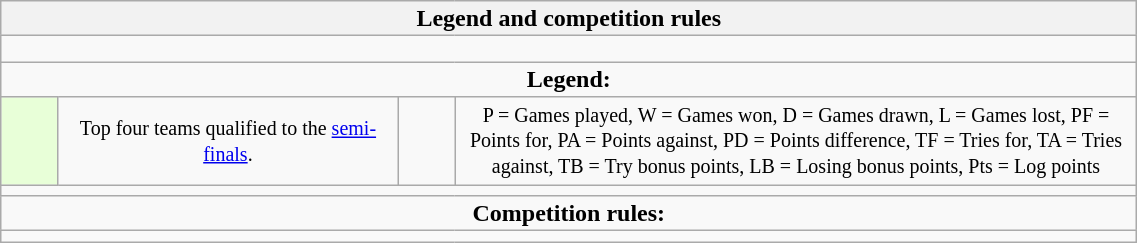<table class="wikitable collapsible collapsed" style="text-align:center; line-height:100%; font-size:100%; width:60%;">
<tr>
<th colspan="4" style="border:0px">Legend and competition rules</th>
</tr>
<tr>
<td colspan="4" style="height:10px"></td>
</tr>
<tr>
<td colspan="4" style="border:0px"><strong>Legend:</strong></td>
</tr>
<tr>
<td style="height:10px; width:5%; background:#E8FFD8;"></td>
<td style="width:30%;"><small>Top four teams qualified to the <a href='#'>semi-finals</a>.</small></td>
<td style="width:5%;"></td>
<td style="width:60%;"><small>P = Games played, W = Games won, D = Games drawn, L = Games lost, PF = Points for, PA = Points against, PD = Points difference, TF = Tries for, TA = Tries against, TB = Try bonus points, LB = Losing bonus points, Pts = Log points</small></td>
</tr>
<tr>
<td colspan="4"></td>
</tr>
<tr>
<td colspan="4" style="border:0px"><strong>Competition rules:</strong></td>
</tr>
<tr>
<td colspan="4"></td>
</tr>
</table>
